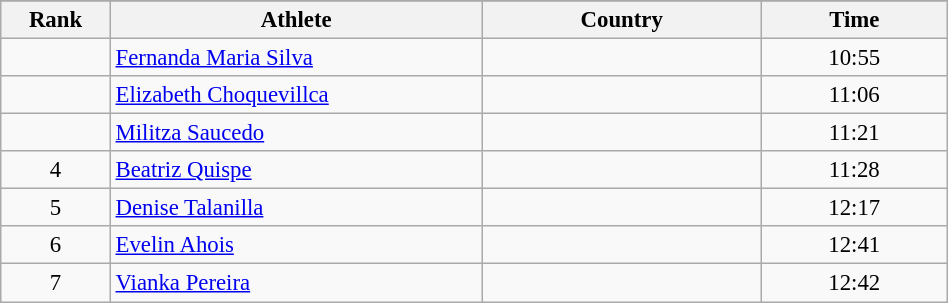<table class="wikitable sortable" style=" text-align:center; font-size:95%;" width="50%">
<tr>
</tr>
<tr>
<th width=5%>Rank</th>
<th width=20%>Athlete</th>
<th width=15%>Country</th>
<th width=10%>Time</th>
</tr>
<tr>
<td align=center></td>
<td align=left><a href='#'>Fernanda Maria Silva</a></td>
<td align=left></td>
<td>10:55</td>
</tr>
<tr>
<td align=center></td>
<td align=left><a href='#'>Elizabeth Choquevillca</a></td>
<td align=left></td>
<td>11:06</td>
</tr>
<tr>
<td align=center></td>
<td align=left><a href='#'>Militza Saucedo</a></td>
<td align=left></td>
<td>11:21</td>
</tr>
<tr>
<td align=center>4</td>
<td align=left><a href='#'>Beatriz Quispe</a></td>
<td align=left></td>
<td>11:28</td>
</tr>
<tr>
<td align=center>5</td>
<td align=left><a href='#'>Denise Talanilla</a></td>
<td align=left></td>
<td>12:17</td>
</tr>
<tr>
<td align=center>6</td>
<td align=left><a href='#'>Evelin Ahois</a></td>
<td align=left></td>
<td>12:41</td>
</tr>
<tr>
<td align=center>7</td>
<td align=left><a href='#'>Vianka Pereira</a></td>
<td align=left></td>
<td>12:42</td>
</tr>
</table>
